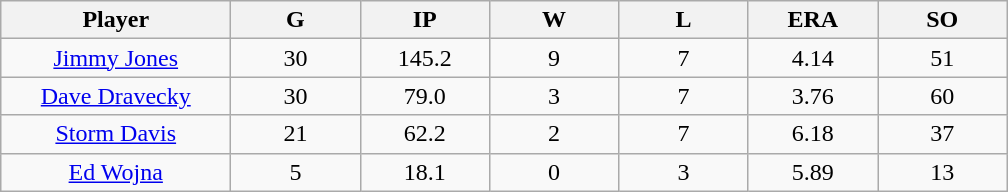<table class="wikitable sortable">
<tr>
<th bgcolor="#DDDDFF" width="16%">Player</th>
<th bgcolor="#DDDDFF" width="9%">G</th>
<th bgcolor="#DDDDFF" width="9%">IP</th>
<th bgcolor="#DDDDFF" width="9%">W</th>
<th bgcolor="#DDDDFF" width="9%">L</th>
<th bgcolor="#DDDDFF" width="9%">ERA</th>
<th bgcolor="#DDDDFF" width="9%">SO</th>
</tr>
<tr align=center>
<td><a href='#'>Jimmy Jones</a></td>
<td>30</td>
<td>145.2</td>
<td>9</td>
<td>7</td>
<td>4.14</td>
<td>51</td>
</tr>
<tr align=center>
<td><a href='#'>Dave Dravecky</a></td>
<td>30</td>
<td>79.0</td>
<td>3</td>
<td>7</td>
<td>3.76</td>
<td>60</td>
</tr>
<tr align=center>
<td><a href='#'>Storm Davis</a></td>
<td>21</td>
<td>62.2</td>
<td>2</td>
<td>7</td>
<td>6.18</td>
<td>37</td>
</tr>
<tr align=center>
<td><a href='#'>Ed Wojna</a></td>
<td>5</td>
<td>18.1</td>
<td>0</td>
<td>3</td>
<td>5.89</td>
<td>13</td>
</tr>
</table>
